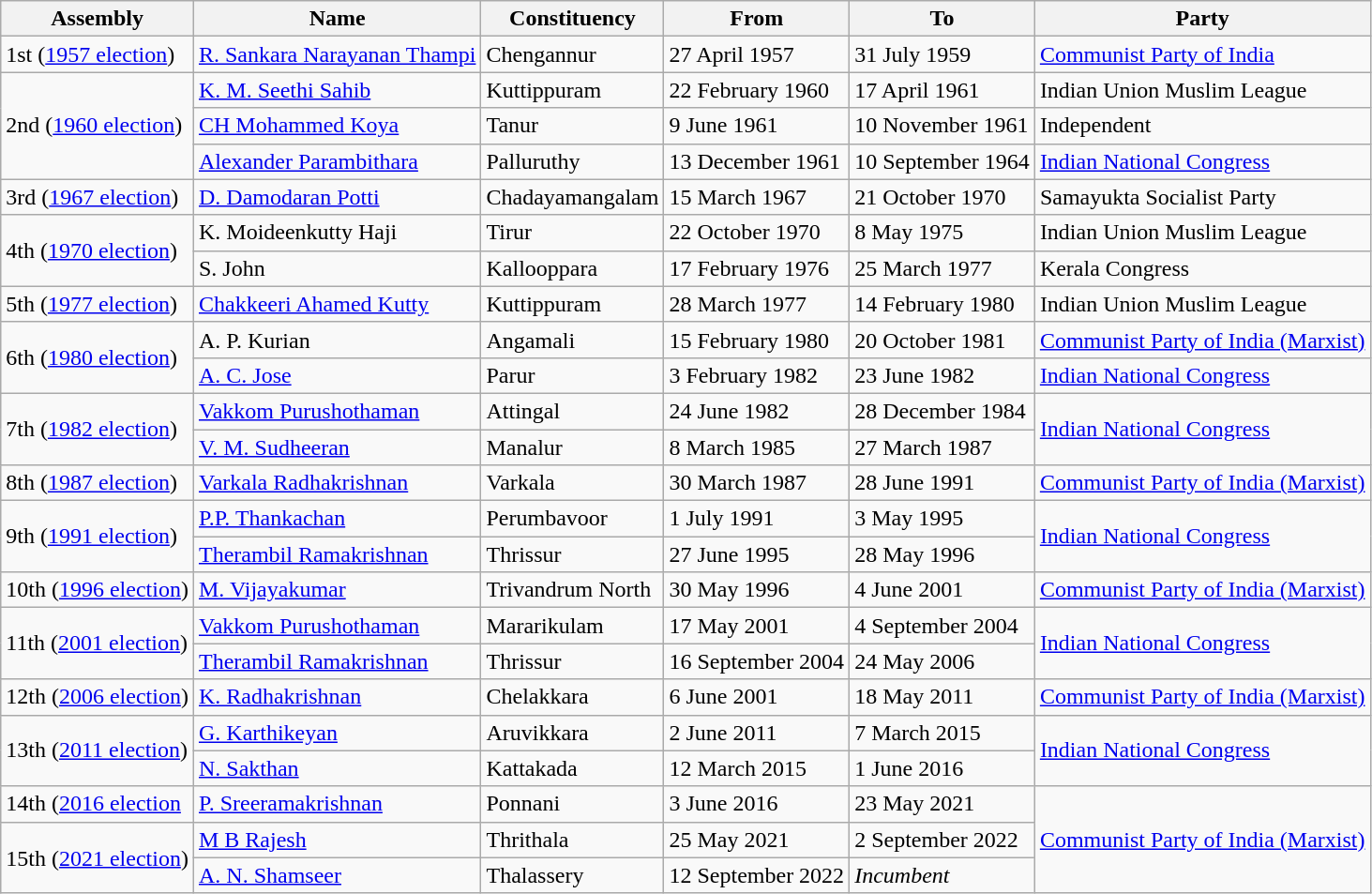<table class="wikitable">
<tr>
<th>Assembly</th>
<th>Name</th>
<th>Constituency</th>
<th>From</th>
<th>To</th>
<th>Party</th>
</tr>
<tr>
<td>1st (<a href='#'>1957 election</a>)</td>
<td><a href='#'>R. Sankara Narayanan Thampi</a></td>
<td>Chengannur</td>
<td>27 April 1957</td>
<td>31 July 1959</td>
<td><a href='#'>Communist Party of India</a></td>
</tr>
<tr>
<td rowspan="3">2nd (<a href='#'>1960 election</a>)</td>
<td><a href='#'>K. M. Seethi Sahib</a></td>
<td>Kuttippuram</td>
<td>22 February 1960</td>
<td>17 April 1961</td>
<td>Indian Union Muslim League</td>
</tr>
<tr>
<td><a href='#'>CH Mohammed Koya</a></td>
<td>Tanur</td>
<td>9 June 1961</td>
<td>10 November 1961</td>
<td>Independent</td>
</tr>
<tr>
<td><a href='#'>Alexander Parambithara</a></td>
<td>Palluruthy</td>
<td>13 December 1961</td>
<td>10 September 1964</td>
<td><a href='#'>Indian National Congress</a></td>
</tr>
<tr>
<td>3rd (<a href='#'>1967 election</a>)</td>
<td><a href='#'>D. Damodaran Potti</a></td>
<td>Chadayamangalam</td>
<td>15 March 1967</td>
<td>21 October 1970</td>
<td>Samayukta Socialist Party</td>
</tr>
<tr>
<td rowspan="2">4th (<a href='#'>1970 election</a>)</td>
<td>K. Moideenkutty Haji</td>
<td>Tirur</td>
<td>22 October 1970</td>
<td>8 May 1975</td>
<td>Indian Union Muslim League</td>
</tr>
<tr>
<td>S. John</td>
<td>Kallooppara</td>
<td>17 February 1976</td>
<td>25 March 1977</td>
<td>Kerala Congress</td>
</tr>
<tr>
<td>5th (<a href='#'>1977 election</a>)</td>
<td><a href='#'>Chakkeeri Ahamed Kutty</a></td>
<td>Kuttippuram</td>
<td>28 March 1977</td>
<td>14 February 1980</td>
<td>Indian Union Muslim League</td>
</tr>
<tr>
<td rowspan="2">6th (<a href='#'>1980 election</a>)</td>
<td>A. P. Kurian</td>
<td>Angamali</td>
<td>15 February 1980</td>
<td>20 October 1981</td>
<td><a href='#'>Communist Party of India (Marxist)</a></td>
</tr>
<tr>
<td><a href='#'>A. C. Jose</a></td>
<td>Parur</td>
<td>3 February 1982</td>
<td>23 June 1982</td>
<td><a href='#'>Indian National Congress</a></td>
</tr>
<tr>
<td rowspan="2">7th (<a href='#'>1982 election</a>)</td>
<td><a href='#'>Vakkom Purushothaman</a></td>
<td>Attingal</td>
<td>24 June 1982</td>
<td>28 December 1984</td>
<td rowspan="2"><a href='#'>Indian National Congress</a></td>
</tr>
<tr>
<td><a href='#'>V. M. Sudheeran</a></td>
<td>Manalur</td>
<td>8 March 1985</td>
<td>27 March 1987</td>
</tr>
<tr>
<td>8th (<a href='#'>1987 election</a>)</td>
<td><a href='#'>Varkala Radhakrishnan</a></td>
<td>Varkala</td>
<td>30 March 1987</td>
<td>28 June 1991</td>
<td><a href='#'>Communist Party of India (Marxist)</a></td>
</tr>
<tr>
<td rowspan="2">9th (<a href='#'>1991 election</a>)</td>
<td><a href='#'>P.P. Thankachan</a></td>
<td>Perumbavoor</td>
<td>1 July 1991</td>
<td>3 May 1995</td>
<td rowspan="2"><a href='#'>Indian National Congress</a></td>
</tr>
<tr>
<td><a href='#'>Therambil Ramakrishnan</a></td>
<td>Thrissur</td>
<td>27 June 1995</td>
<td>28 May 1996</td>
</tr>
<tr>
<td>10th (<a href='#'>1996 election</a>)</td>
<td><a href='#'>M. Vijayakumar</a></td>
<td>Trivandrum North</td>
<td>30 May 1996</td>
<td>4 June 2001</td>
<td><a href='#'>Communist Party of India (Marxist)</a></td>
</tr>
<tr>
<td rowspan="2">11th (<a href='#'>2001 election</a>)</td>
<td><a href='#'>Vakkom Purushothaman</a></td>
<td>Mararikulam</td>
<td>17 May 2001</td>
<td>4 September 2004</td>
<td rowspan="2"><a href='#'>Indian National Congress</a></td>
</tr>
<tr>
<td><a href='#'>Therambil Ramakrishnan</a></td>
<td>Thrissur</td>
<td>16 September 2004</td>
<td>24 May 2006</td>
</tr>
<tr>
<td>12th (<a href='#'>2006 election</a>)</td>
<td><a href='#'>K. Radhakrishnan</a></td>
<td>Chelakkara</td>
<td>6 June 2001</td>
<td>18 May 2011</td>
<td><a href='#'>Communist Party of India (Marxist)</a></td>
</tr>
<tr>
<td rowspan="2">13th (<a href='#'>2011 election</a>)</td>
<td><a href='#'>G. Karthikeyan</a></td>
<td>Aruvikkara</td>
<td>2 June 2011</td>
<td>7 March 2015</td>
<td rowspan="2"><a href='#'>Indian National Congress</a></td>
</tr>
<tr>
<td><a href='#'>N. Sakthan</a></td>
<td>Kattakada</td>
<td>12 March 2015</td>
<td>1 June 2016</td>
</tr>
<tr>
<td>14th (<a href='#'>2016 election</a></td>
<td><a href='#'>P. Sreeramakrishnan</a></td>
<td>Ponnani</td>
<td>3 June 2016</td>
<td>23 May 2021</td>
<td rowspan="3"><a href='#'>Communist Party of India (Marxist)</a></td>
</tr>
<tr>
<td rowspan="2">15th (<a href='#'>2021 election</a>)</td>
<td><a href='#'>M B Rajesh</a></td>
<td>Thrithala</td>
<td>25 May 2021</td>
<td>2 September 2022</td>
</tr>
<tr>
<td><a href='#'>A. N. Shamseer</a></td>
<td>Thalassery</td>
<td>12 September 2022</td>
<td><em>Incumbent</em></td>
</tr>
</table>
